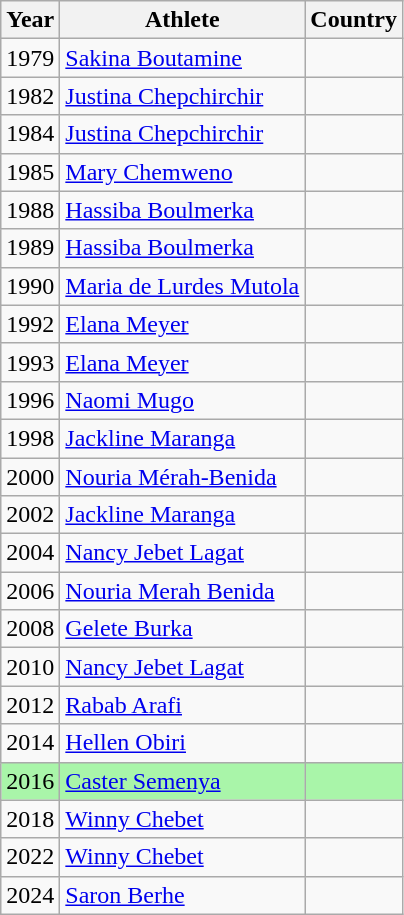<table class="wikitable sortable">
<tr>
<th>Year</th>
<th>Athlete</th>
<th>Country</th>
</tr>
<tr>
<td>1979</td>
<td><a href='#'>Sakina Boutamine</a></td>
<td></td>
</tr>
<tr>
<td>1982</td>
<td><a href='#'>Justina Chepchirchir</a></td>
<td></td>
</tr>
<tr>
<td>1984</td>
<td><a href='#'>Justina Chepchirchir</a></td>
<td></td>
</tr>
<tr>
<td>1985</td>
<td><a href='#'>Mary Chemweno</a></td>
<td></td>
</tr>
<tr>
<td>1988</td>
<td><a href='#'>Hassiba Boulmerka</a></td>
<td></td>
</tr>
<tr>
<td>1989</td>
<td><a href='#'>Hassiba Boulmerka</a></td>
<td></td>
</tr>
<tr>
<td>1990</td>
<td><a href='#'>Maria de Lurdes Mutola</a></td>
<td></td>
</tr>
<tr>
<td>1992</td>
<td><a href='#'>Elana Meyer</a></td>
<td></td>
</tr>
<tr>
<td>1993</td>
<td><a href='#'>Elana Meyer</a></td>
<td></td>
</tr>
<tr>
<td>1996</td>
<td><a href='#'>Naomi Mugo</a></td>
<td></td>
</tr>
<tr>
<td>1998</td>
<td><a href='#'>Jackline Maranga</a></td>
<td></td>
</tr>
<tr>
<td>2000</td>
<td><a href='#'>Nouria Mérah-Benida</a></td>
<td></td>
</tr>
<tr>
<td>2002</td>
<td><a href='#'>Jackline Maranga</a></td>
<td></td>
</tr>
<tr>
<td>2004</td>
<td><a href='#'>Nancy Jebet Lagat</a></td>
<td></td>
</tr>
<tr>
<td>2006</td>
<td><a href='#'>Nouria Merah Benida</a></td>
<td></td>
</tr>
<tr>
<td>2008</td>
<td><a href='#'>Gelete Burka</a></td>
<td></td>
</tr>
<tr>
<td>2010</td>
<td><a href='#'>Nancy Jebet Lagat</a></td>
<td></td>
</tr>
<tr>
<td>2012</td>
<td><a href='#'>Rabab Arafi</a></td>
<td></td>
</tr>
<tr>
<td>2014</td>
<td><a href='#'>Hellen Obiri</a></td>
<td></td>
</tr>
<tr bgcolor=#A9F5A9>
<td>2016</td>
<td><a href='#'>Caster Semenya</a></td>
<td></td>
</tr>
<tr>
<td>2018</td>
<td><a href='#'>Winny Chebet</a></td>
<td></td>
</tr>
<tr>
<td>2022</td>
<td><a href='#'>Winny Chebet</a></td>
<td></td>
</tr>
<tr>
<td>2024</td>
<td><a href='#'>Saron Berhe</a></td>
<td></td>
</tr>
</table>
